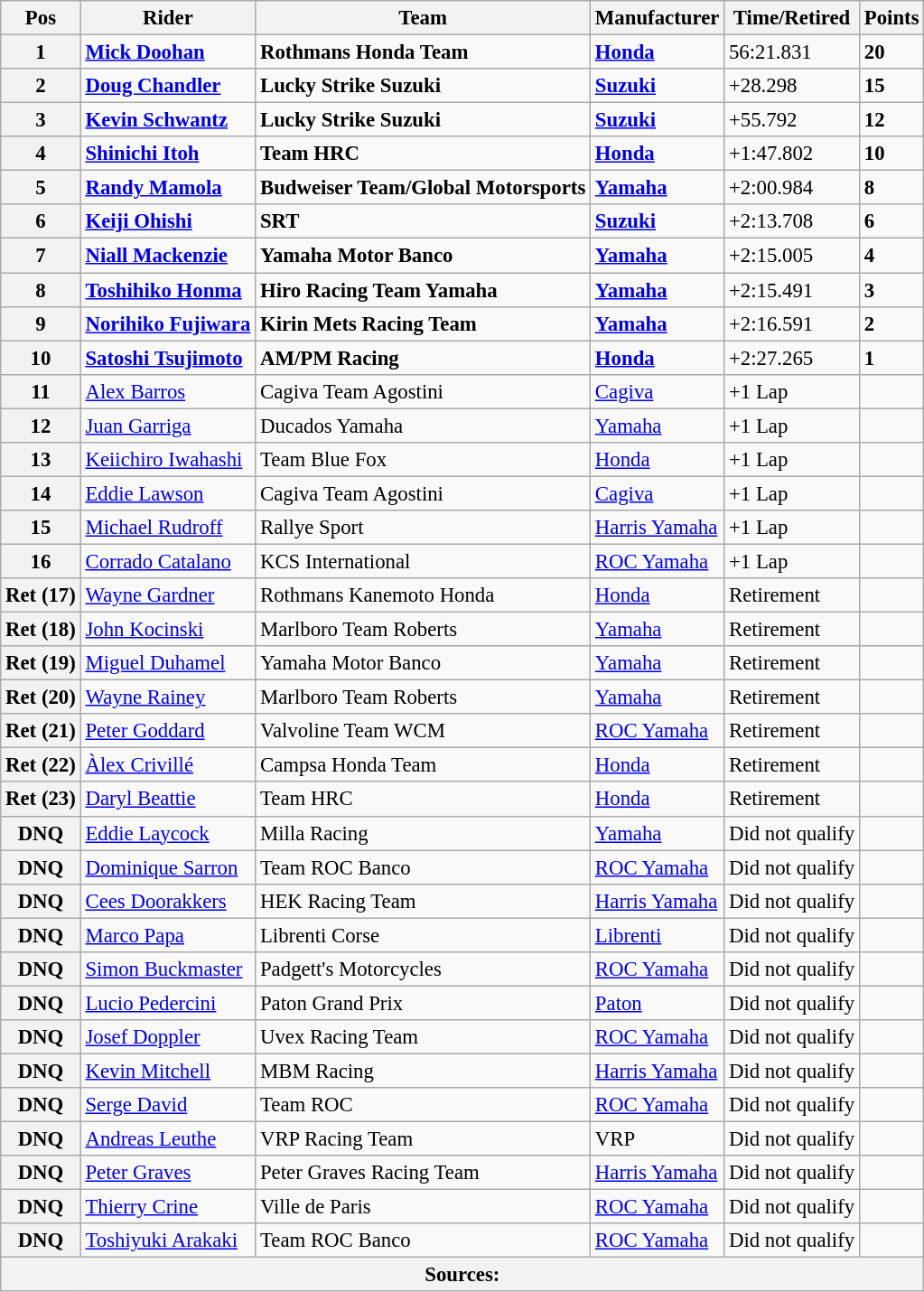<table class="wikitable" style="font-size: 95%;">
<tr>
<th>Pos</th>
<th>Rider</th>
<th>Team</th>
<th>Manufacturer</th>
<th>Time/Retired</th>
<th>Points</th>
</tr>
<tr>
<th>1</th>
<td> <strong><a href='#'>Mick Doohan</a></strong></td>
<td><strong>Rothmans Honda Team</strong></td>
<td><strong><a href='#'>Honda</a></strong></td>
<td>56:21.831</td>
<td><strong>20</strong></td>
</tr>
<tr>
<th>2</th>
<td> <strong><a href='#'>Doug Chandler</a></strong></td>
<td><strong>Lucky Strike Suzuki</strong></td>
<td><strong><a href='#'>Suzuki</a></strong></td>
<td>+28.298</td>
<td><strong>15</strong></td>
</tr>
<tr>
<th>3</th>
<td> <strong><a href='#'>Kevin Schwantz</a></strong></td>
<td><strong>Lucky Strike Suzuki</strong></td>
<td><strong><a href='#'>Suzuki</a></strong></td>
<td>+55.792</td>
<td><strong>12</strong></td>
</tr>
<tr>
<th>4</th>
<td> <strong><a href='#'>Shinichi Itoh</a></strong></td>
<td><strong>Team HRC</strong></td>
<td><strong><a href='#'>Honda</a></strong></td>
<td>+1:47.802</td>
<td><strong>10</strong></td>
</tr>
<tr>
<th>5</th>
<td> <strong><a href='#'>Randy Mamola</a></strong></td>
<td><strong>Budweiser Team/Global Motorsports</strong></td>
<td><strong><a href='#'>Yamaha</a></strong></td>
<td>+2:00.984</td>
<td><strong>8</strong></td>
</tr>
<tr>
<th>6</th>
<td> <strong><a href='#'>Keiji Ohishi</a></strong></td>
<td><strong>SRT</strong></td>
<td><strong><a href='#'>Suzuki</a></strong></td>
<td>+2:13.708</td>
<td><strong>6</strong></td>
</tr>
<tr>
<th>7</th>
<td> <strong><a href='#'>Niall Mackenzie</a></strong></td>
<td><strong>Yamaha Motor Banco</strong></td>
<td><strong><a href='#'>Yamaha</a></strong></td>
<td>+2:15.005</td>
<td><strong>4</strong></td>
</tr>
<tr>
<th>8</th>
<td> <strong><a href='#'>Toshihiko Honma</a></strong></td>
<td><strong>Hiro Racing Team Yamaha</strong></td>
<td><strong><a href='#'>Yamaha</a></strong></td>
<td>+2:15.491</td>
<td><strong>3</strong></td>
</tr>
<tr>
<th>9</th>
<td> <strong><a href='#'>Norihiko Fujiwara</a></strong></td>
<td><strong>Kirin Mets Racing Team</strong></td>
<td><strong><a href='#'>Yamaha</a></strong></td>
<td>+2:16.591</td>
<td><strong>2</strong></td>
</tr>
<tr>
<th>10</th>
<td> <strong><a href='#'>Satoshi Tsujimoto</a></strong></td>
<td><strong>AM/PM Racing</strong></td>
<td><strong><a href='#'>Honda</a></strong></td>
<td>+2:27.265</td>
<td><strong>1</strong></td>
</tr>
<tr>
<th>11</th>
<td> <a href='#'>Alex Barros</a></td>
<td>Cagiva Team Agostini</td>
<td><a href='#'>Cagiva</a></td>
<td>+1 Lap</td>
<td></td>
</tr>
<tr>
<th>12</th>
<td> <a href='#'>Juan Garriga</a></td>
<td>Ducados Yamaha</td>
<td><a href='#'>Yamaha</a></td>
<td>+1 Lap</td>
<td></td>
</tr>
<tr>
<th>13</th>
<td> <a href='#'>Keiichiro Iwahashi</a></td>
<td>Team Blue Fox</td>
<td><a href='#'>Honda</a></td>
<td>+1 Lap</td>
<td></td>
</tr>
<tr>
<th>14</th>
<td> <a href='#'>Eddie Lawson</a></td>
<td>Cagiva Team Agostini</td>
<td><a href='#'>Cagiva</a></td>
<td>+1 Lap</td>
<td></td>
</tr>
<tr>
<th>15</th>
<td> <a href='#'>Michael Rudroff</a></td>
<td>Rallye Sport</td>
<td><a href='#'>Harris Yamaha</a></td>
<td>+1 Lap</td>
<td></td>
</tr>
<tr>
<th>16</th>
<td> <a href='#'>Corrado Catalano</a></td>
<td>KCS International</td>
<td><a href='#'>ROC Yamaha</a></td>
<td>+1 Lap</td>
<td></td>
</tr>
<tr>
<th>Ret (17)</th>
<td> <a href='#'>Wayne Gardner</a></td>
<td>Rothmans Kanemoto Honda</td>
<td><a href='#'>Honda</a></td>
<td>Retirement</td>
<td></td>
</tr>
<tr>
<th>Ret (18)</th>
<td> <a href='#'>John Kocinski</a></td>
<td>Marlboro Team Roberts</td>
<td><a href='#'>Yamaha</a></td>
<td>Retirement</td>
<td></td>
</tr>
<tr>
<th>Ret (19)</th>
<td> <a href='#'>Miguel Duhamel</a></td>
<td>Yamaha Motor Banco</td>
<td><a href='#'>Yamaha</a></td>
<td>Retirement</td>
<td></td>
</tr>
<tr>
<th>Ret (20)</th>
<td> <a href='#'>Wayne Rainey</a></td>
<td>Marlboro Team Roberts</td>
<td><a href='#'>Yamaha</a></td>
<td>Retirement</td>
<td></td>
</tr>
<tr>
<th>Ret (21)</th>
<td> <a href='#'>Peter Goddard</a></td>
<td>Valvoline Team WCM</td>
<td><a href='#'>ROC Yamaha</a></td>
<td>Retirement</td>
<td></td>
</tr>
<tr>
<th>Ret (22)</th>
<td> <a href='#'>Àlex Crivillé</a></td>
<td>Campsa Honda Team</td>
<td><a href='#'>Honda</a></td>
<td>Retirement</td>
<td></td>
</tr>
<tr>
<th>Ret (23)</th>
<td> <a href='#'>Daryl Beattie</a></td>
<td>Team HRC</td>
<td><a href='#'>Honda</a></td>
<td>Retirement</td>
<td></td>
</tr>
<tr>
<th>DNQ</th>
<td> <a href='#'>Eddie Laycock</a></td>
<td>Milla Racing</td>
<td><a href='#'>Yamaha</a></td>
<td>Did not qualify</td>
<td></td>
</tr>
<tr>
<th>DNQ</th>
<td> <a href='#'>Dominique Sarron</a></td>
<td>Team ROC Banco</td>
<td><a href='#'>ROC Yamaha</a></td>
<td>Did not qualify</td>
<td></td>
</tr>
<tr>
<th>DNQ</th>
<td> <a href='#'>Cees Doorakkers</a></td>
<td>HEK Racing Team</td>
<td><a href='#'>Harris Yamaha</a></td>
<td>Did not qualify</td>
<td></td>
</tr>
<tr>
<th>DNQ</th>
<td> <a href='#'>Marco Papa</a></td>
<td>Librenti Corse</td>
<td><a href='#'>Librenti</a></td>
<td>Did not qualify</td>
<td></td>
</tr>
<tr>
<th>DNQ</th>
<td> <a href='#'>Simon Buckmaster</a></td>
<td>Padgett's Motorcycles</td>
<td><a href='#'>ROC Yamaha</a></td>
<td>Did not qualify</td>
<td></td>
</tr>
<tr>
<th>DNQ</th>
<td> <a href='#'>Lucio Pedercini</a></td>
<td>Paton Grand Prix</td>
<td><a href='#'>Paton</a></td>
<td>Did not qualify</td>
<td></td>
</tr>
<tr>
<th>DNQ</th>
<td> <a href='#'>Josef Doppler</a></td>
<td>Uvex Racing Team</td>
<td><a href='#'>ROC Yamaha</a></td>
<td>Did not qualify</td>
<td></td>
</tr>
<tr>
<th>DNQ</th>
<td> <a href='#'>Kevin Mitchell</a></td>
<td>MBM Racing</td>
<td><a href='#'>Harris Yamaha</a></td>
<td>Did not qualify</td>
<td></td>
</tr>
<tr>
<th>DNQ</th>
<td> <a href='#'>Serge David</a></td>
<td>Team ROC</td>
<td><a href='#'>ROC Yamaha</a></td>
<td>Did not qualify</td>
<td></td>
</tr>
<tr>
<th>DNQ</th>
<td> <a href='#'>Andreas Leuthe</a></td>
<td>VRP Racing Team</td>
<td>VRP</td>
<td>Did not qualify</td>
<td></td>
</tr>
<tr>
<th>DNQ</th>
<td> <a href='#'>Peter Graves</a></td>
<td>Peter Graves Racing Team</td>
<td><a href='#'>Harris Yamaha</a></td>
<td>Did not qualify</td>
<td></td>
</tr>
<tr>
<th>DNQ</th>
<td> <a href='#'>Thierry Crine</a></td>
<td>Ville de Paris</td>
<td><a href='#'>ROC Yamaha</a></td>
<td>Did not qualify</td>
<td></td>
</tr>
<tr>
<th>DNQ</th>
<td> <a href='#'>Toshiyuki Arakaki</a></td>
<td>Team ROC Banco</td>
<td><a href='#'>ROC Yamaha</a></td>
<td>Did not qualify</td>
<td></td>
</tr>
<tr>
<th colspan=8>Sources: </th>
</tr>
</table>
